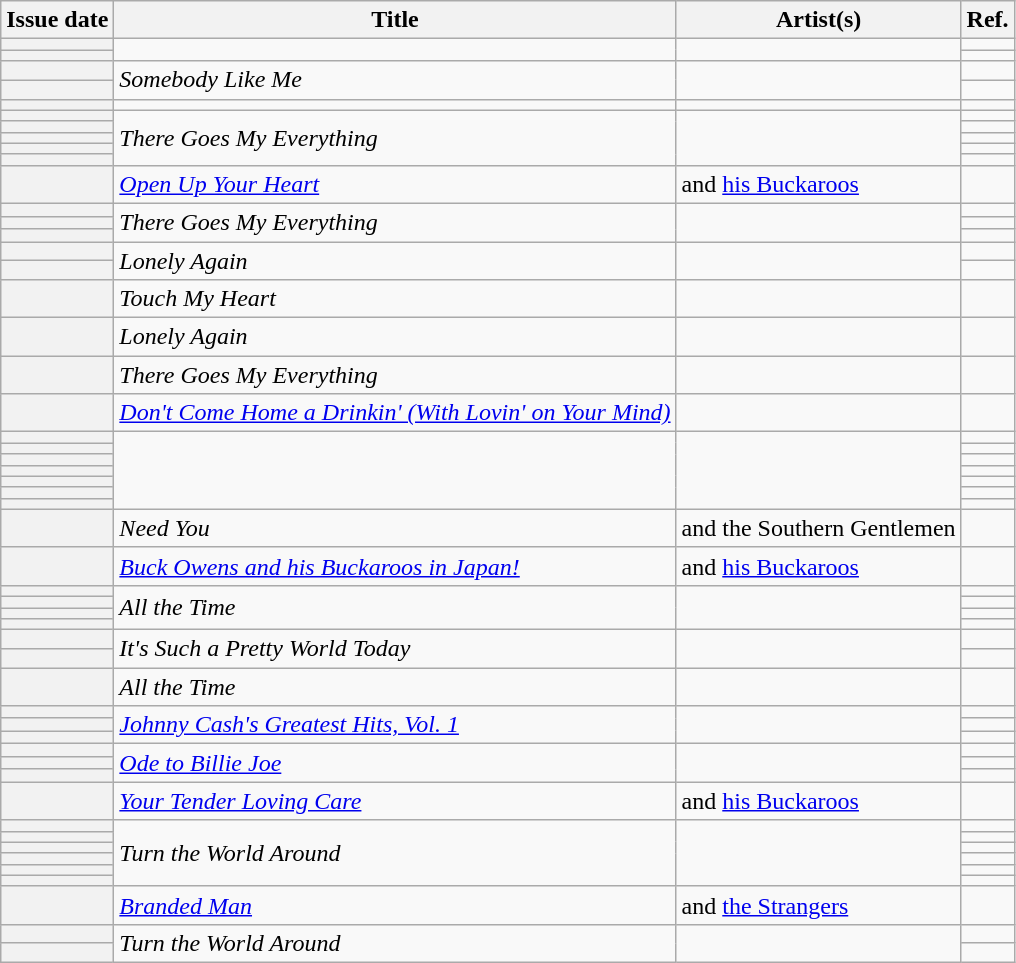<table class="wikitable sortable plainrowheaders">
<tr>
<th scope=col>Issue date</th>
<th scope=col>Title</th>
<th scope=col>Artist(s)</th>
<th scope=col class=unsortable>Ref.</th>
</tr>
<tr>
<th scope=row></th>
<td rowspan=2><em></em></td>
<td rowspan=2></td>
<td align=center></td>
</tr>
<tr>
<th scope=row></th>
<td align=center></td>
</tr>
<tr>
<th scope=row></th>
<td rowspan=2><em>Somebody Like Me</em></td>
<td rowspan=2></td>
<td align=center></td>
</tr>
<tr>
<th scope=row></th>
<td align=center></td>
</tr>
<tr>
<th scope=row></th>
<td><em></em></td>
<td></td>
<td align=center></td>
</tr>
<tr>
<th scope=row></th>
<td rowspan=5><em>There Goes My Everything</em></td>
<td rowspan=5></td>
<td align=center></td>
</tr>
<tr>
<th scope=row></th>
<td align=center></td>
</tr>
<tr>
<th scope=row></th>
<td align=center></td>
</tr>
<tr>
<th scope=row></th>
<td align=center></td>
</tr>
<tr>
<th scope=row></th>
<td align=center></td>
</tr>
<tr>
<th scope=row></th>
<td><em><a href='#'>Open Up Your Heart</a></em></td>
<td> and <a href='#'>his Buckaroos</a></td>
<td align=center></td>
</tr>
<tr>
<th scope=row></th>
<td rowspan=3><em>There Goes My Everything</em></td>
<td rowspan=3></td>
<td align=center></td>
</tr>
<tr>
<th scope=row></th>
<td align=center></td>
</tr>
<tr>
<th scope=row></th>
<td align=center></td>
</tr>
<tr>
<th scope=row></th>
<td rowspan=2><em>Lonely Again</em></td>
<td rowspan=2></td>
<td align=center></td>
</tr>
<tr>
<th scope=row></th>
<td align=center></td>
</tr>
<tr>
<th scope=row></th>
<td><em>Touch My Heart</em></td>
<td></td>
<td align=center></td>
</tr>
<tr>
<th scope=row></th>
<td><em>Lonely Again</em></td>
<td></td>
<td align=center></td>
</tr>
<tr>
<th scope=row></th>
<td><em>There Goes My Everything</em></td>
<td></td>
<td align=center></td>
</tr>
<tr>
<th scope=row></th>
<td><em><a href='#'>Don't Come Home a Drinkin' (With Lovin' on Your Mind)</a></em></td>
<td></td>
<td align=center></td>
</tr>
<tr>
<th scope=row></th>
<td rowspan=7><em></em></td>
<td rowspan=7></td>
<td align=center></td>
</tr>
<tr>
<th scope=row></th>
<td align=center></td>
</tr>
<tr>
<th scope=row></th>
<td align=center></td>
</tr>
<tr>
<th scope=row></th>
<td align=center></td>
</tr>
<tr>
<th scope=row></th>
<td align=center></td>
</tr>
<tr>
<th scope=row></th>
<td align=center></td>
</tr>
<tr>
<th scope=row></th>
<td align=center></td>
</tr>
<tr>
<th scope=row></th>
<td><em>Need You</em></td>
<td> and the Southern Gentlemen</td>
<td align=center></td>
</tr>
<tr>
<th scope=row></th>
<td><em><a href='#'>Buck Owens and his Buckaroos in Japan!</a></em></td>
<td> and <a href='#'>his Buckaroos</a></td>
<td align=center></td>
</tr>
<tr>
<th scope=row></th>
<td rowspan=4><em>All the Time</em></td>
<td rowspan=4></td>
<td align=center></td>
</tr>
<tr>
<th scope=row></th>
<td align=center></td>
</tr>
<tr>
<th scope=row></th>
<td align=center></td>
</tr>
<tr>
<th scope=row></th>
<td align=center></td>
</tr>
<tr>
<th scope=row></th>
<td rowspan=2><em>It's Such a Pretty World Today</em></td>
<td rowspan=2></td>
<td align=center></td>
</tr>
<tr>
<th scope=row></th>
<td align=center></td>
</tr>
<tr>
<th scope=row></th>
<td><em>All the Time</em></td>
<td></td>
<td align=center></td>
</tr>
<tr>
<th scope=row></th>
<td rowspan=3><em><a href='#'>Johnny Cash's Greatest Hits, Vol. 1</a></em></td>
<td rowspan=3></td>
<td align=center></td>
</tr>
<tr>
<th scope=row></th>
<td align=center></td>
</tr>
<tr>
<th scope=row></th>
<td align=center></td>
</tr>
<tr>
<th scope=row></th>
<td rowspan=3><em><a href='#'>Ode to Billie Joe</a></em></td>
<td rowspan=3></td>
<td align=center></td>
</tr>
<tr>
<th scope=row></th>
<td align=center></td>
</tr>
<tr>
<th scope=row></th>
<td align=center></td>
</tr>
<tr>
<th scope=row></th>
<td><em><a href='#'>Your Tender Loving Care</a></em></td>
<td> and <a href='#'>his Buckaroos</a></td>
<td align=center></td>
</tr>
<tr>
<th scope=row></th>
<td rowspan=6><em>Turn the World Around</em></td>
<td rowspan=6></td>
<td align=center></td>
</tr>
<tr>
<th scope=row></th>
<td align=center></td>
</tr>
<tr>
<th scope=row></th>
<td align=center></td>
</tr>
<tr>
<th scope=row></th>
<td align=center></td>
</tr>
<tr>
<th scope=row></th>
<td align=center></td>
</tr>
<tr>
<th scope=row></th>
<td align=center></td>
</tr>
<tr>
<th scope=row></th>
<td><em><a href='#'>Branded Man</a></em></td>
<td> and <a href='#'>the Strangers</a></td>
<td align=center></td>
</tr>
<tr>
<th scope=row></th>
<td rowspan=2><em>Turn the World Around</em></td>
<td rowspan=2></td>
<td align=center></td>
</tr>
<tr>
<th scope=row></th>
<td align=center></td>
</tr>
</table>
